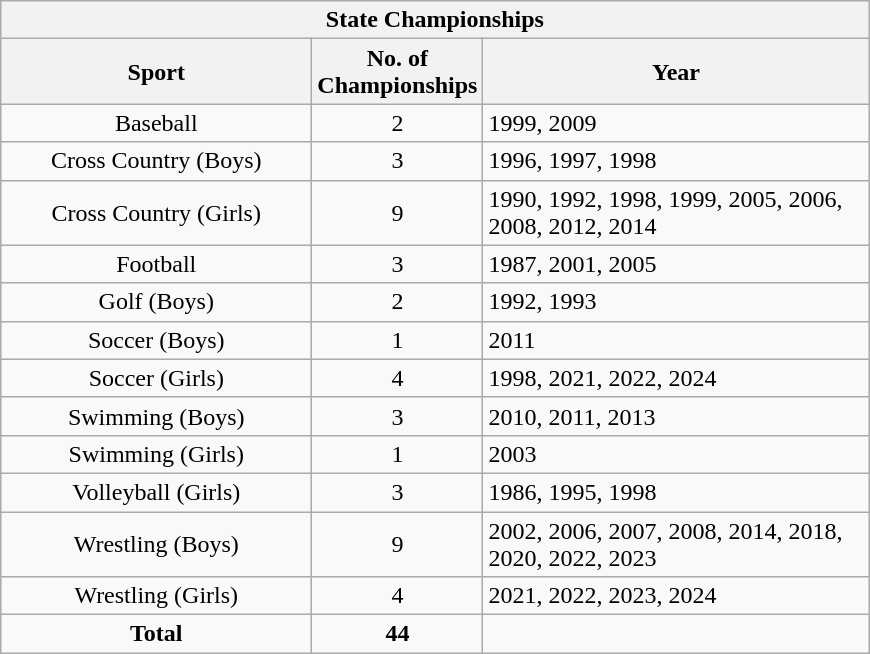<table class="wikitable sortable" style="text-align: center;">
<tr>
<th colspan="3">State Championships </th>
</tr>
<tr>
<th width="200px" class="unsortable">Sport</th>
<th width="100px" class="unsortable">No. of Championships</th>
<th width="250px" class="unsortable">Year</th>
</tr>
<tr>
<td>Baseball</td>
<td>2</td>
<td style="text-align: left;">1999, 2009</td>
</tr>
<tr>
<td>Cross Country (Boys)</td>
<td>3</td>
<td style="text-align: left;">1996, 1997, 1998</td>
</tr>
<tr>
<td>Cross Country (Girls)</td>
<td>9</td>
<td style="text-align: left;">1990, 1992, 1998, 1999, 2005, 2006, 2008, 2012, 2014</td>
</tr>
<tr>
<td>Football</td>
<td>3</td>
<td style="text-align: left;">1987, 2001, 2005</td>
</tr>
<tr>
<td>Golf (Boys)</td>
<td>2</td>
<td style="text-align: left;">1992, 1993</td>
</tr>
<tr>
<td>Soccer (Boys)</td>
<td>1</td>
<td style="text-align: left;">2011</td>
</tr>
<tr>
<td>Soccer (Girls)</td>
<td>4</td>
<td style="text-align: left;">1998, 2021, 2022, 2024</td>
</tr>
<tr>
<td>Swimming (Boys)</td>
<td>3</td>
<td style="text-align: left;">2010, 2011, 2013</td>
</tr>
<tr>
<td>Swimming (Girls)</td>
<td>1</td>
<td style="text-align: left;">2003</td>
</tr>
<tr>
<td>Volleyball (Girls)</td>
<td>3</td>
<td style="text-align: left;">1986, 1995, 1998</td>
</tr>
<tr>
<td>Wrestling (Boys)</td>
<td>9</td>
<td style="text-align: left;">2002, 2006, 2007, 2008, 2014, 2018, 2020, 2022, 2023</td>
</tr>
<tr>
<td>Wrestling (Girls)</td>
<td>4</td>
<td style="text-align: left;">2021, 2022, 2023, 2024</td>
</tr>
<tr>
<td><strong>Total</strong></td>
<td><strong>44</strong></td>
<td> </td>
</tr>
</table>
